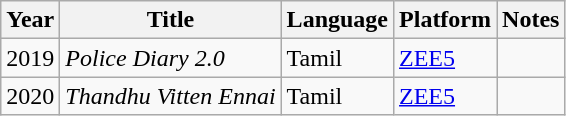<table class="wikitable">
<tr>
<th>Year</th>
<th>Title</th>
<th>Language</th>
<th>Platform</th>
<th>Notes</th>
</tr>
<tr>
<td>2019</td>
<td><em>Police Diary 2.0</em></td>
<td>Tamil</td>
<td><a href='#'>ZEE5</a></td>
<td></td>
</tr>
<tr>
<td>2020</td>
<td><em>Thandhu Vitten Ennai</em></td>
<td>Tamil</td>
<td><a href='#'>ZEE5</a></td>
<td></td>
</tr>
</table>
